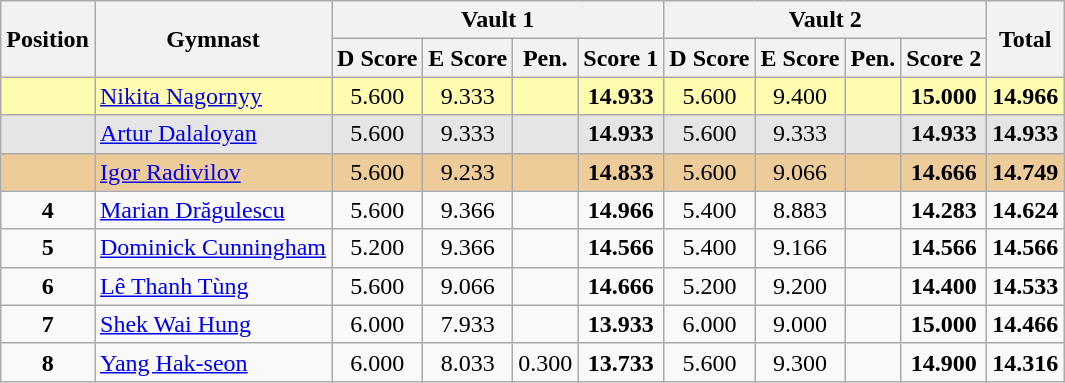<table style="text-align:center;" class="wikitable sortable">
<tr>
<th rowspan="2">Position</th>
<th rowspan="2">Gymnast</th>
<th colspan="4">Vault 1</th>
<th colspan="4">Vault 2</th>
<th rowspan="2">Total</th>
</tr>
<tr>
<th>D Score</th>
<th>E Score</th>
<th>Pen.</th>
<th>Score 1</th>
<th>D Score</th>
<th>E Score</th>
<th>Pen.</th>
<th>Score 2</th>
</tr>
<tr style="background:#fffcaf;">
<td style="text-align:center" scope="row"><strong></strong></td>
<td style="text-align:left;"> <a href='#'>Nikita Nagornyy</a></td>
<td>5.600</td>
<td>9.333</td>
<td></td>
<td><strong>14.933</strong></td>
<td>5.600</td>
<td>9.400</td>
<td></td>
<td><strong>15.000</strong></td>
<td><strong>14.966</strong></td>
</tr>
<tr style="background:#e5e5e5;">
<td style="text-align:center" scope="row"><strong></strong></td>
<td style="text-align:left;"> <a href='#'>Artur Dalaloyan</a></td>
<td>5.600</td>
<td>9.333</td>
<td></td>
<td><strong>14.933</strong></td>
<td>5.600</td>
<td>9.333</td>
<td></td>
<td><strong>14.933</strong></td>
<td><strong>14.933</strong></td>
</tr>
<tr style="background:#ec9;">
<td style="text-align:center" scope="row"><strong></strong></td>
<td style="text-align:left;"> <a href='#'>Igor Radivilov</a></td>
<td>5.600</td>
<td>9.233</td>
<td></td>
<td><strong>14.833</strong></td>
<td>5.600</td>
<td>9.066</td>
<td></td>
<td><strong>14.666</strong></td>
<td><strong>14.749</strong></td>
</tr>
<tr>
<td style="text-align:center" scope="row"><strong>4</strong></td>
<td style="text-align:left;"> <a href='#'>Marian Drăgulescu</a></td>
<td>5.600</td>
<td>9.366</td>
<td></td>
<td><strong>14.966</strong></td>
<td>5.400</td>
<td>8.883</td>
<td></td>
<td><strong>14.283</strong></td>
<td><strong>14.624</strong></td>
</tr>
<tr>
<td style="text-align:center" scope="row"><strong>5</strong></td>
<td style="text-align:left;"> <a href='#'>Dominick Cunningham</a></td>
<td>5.200</td>
<td>9.366</td>
<td></td>
<td><strong>14.566</strong></td>
<td>5.400</td>
<td>9.166</td>
<td></td>
<td><strong>14.566</strong></td>
<td><strong>14.566</strong></td>
</tr>
<tr>
<td style="text-align:center" scope="row"><strong>6</strong></td>
<td style="text-align:left;"> <a href='#'>Lê Thanh Tùng</a></td>
<td>5.600</td>
<td>9.066</td>
<td></td>
<td><strong>14.666</strong></td>
<td>5.200</td>
<td>9.200</td>
<td></td>
<td><strong>14.400</strong></td>
<td><strong>14.533</strong></td>
</tr>
<tr>
<td style="text-align:center" scope="row"><strong>7</strong></td>
<td style="text-align:left;"> <a href='#'>Shek Wai Hung</a></td>
<td>6.000</td>
<td>7.933</td>
<td></td>
<td><strong>13.933</strong></td>
<td>6.000</td>
<td>9.000</td>
<td></td>
<td><strong>15.000</strong></td>
<td><strong>14.466</strong></td>
</tr>
<tr>
<td style="text-align:center" scope="row"><strong>8</strong></td>
<td style="text-align:left;"> <a href='#'>Yang Hak-seon</a></td>
<td>6.000</td>
<td>8.033</td>
<td>0.300</td>
<td><strong>13.733</strong></td>
<td>5.600</td>
<td>9.300</td>
<td></td>
<td><strong>14.900</strong></td>
<td><strong>14.316</strong></td>
</tr>
</table>
